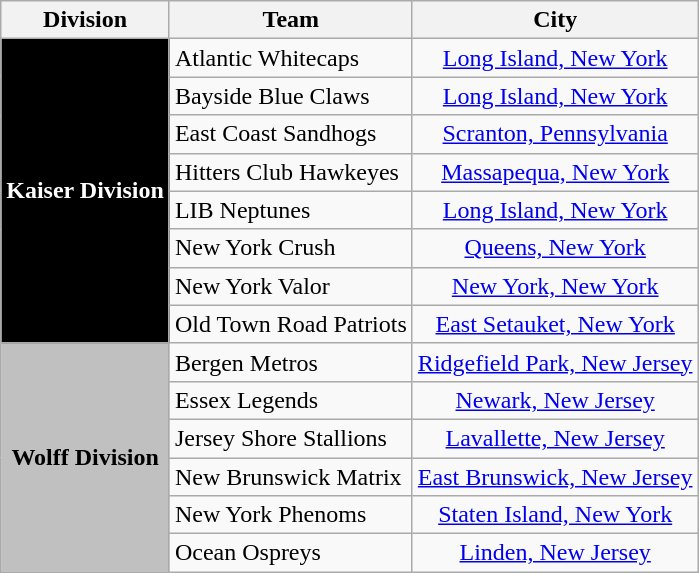<table class="wikitable sortable">
<tr>
<th>Division</th>
<th>Team</th>
<th>City</th>
</tr>
<tr>
<td rowspan="8" style="color:#ffffff; background:#000000" align=center><strong>Kaiser Division</strong></td>
<td>Atlantic Whitecaps</td>
<td align=center><a href='#'>Long Island, New York</a></td>
</tr>
<tr>
<td>Bayside Blue Claws</td>
<td align=center><a href='#'>Long Island, New York</a></td>
</tr>
<tr>
<td>East Coast Sandhogs</td>
<td align=center><a href='#'>Scranton, Pennsylvania</a></td>
</tr>
<tr>
<td>Hitters Club Hawkeyes</td>
<td align=center><a href='#'>Massapequa, New York</a></td>
</tr>
<tr>
<td>LIB Neptunes</td>
<td align=center><a href='#'>Long Island, New York</a></td>
</tr>
<tr>
<td>New York Crush</td>
<td align=center><a href='#'>Queens, New York</a></td>
</tr>
<tr>
<td>New York Valor</td>
<td align=center><a href='#'>New York, New York</a></td>
</tr>
<tr>
<td>Old Town Road Patriots</td>
<td align=center><a href='#'>East Setauket, New York</a></td>
</tr>
<tr>
<td rowspan="6" style="background:#c0c0c0" align="center"><strong>Wolff Division</strong></td>
<td>Bergen Metros</td>
<td align=center><a href='#'>Ridgefield Park, New Jersey</a></td>
</tr>
<tr>
<td>Essex Legends</td>
<td align="center"><a href='#'>Newark, New Jersey</a></td>
</tr>
<tr>
<td>Jersey Shore Stallions</td>
<td align="center"><a href='#'>Lavallette, New Jersey</a></td>
</tr>
<tr>
<td>New Brunswick Matrix</td>
<td align=center><a href='#'>East Brunswick, New Jersey</a></td>
</tr>
<tr>
<td>New York Phenoms</td>
<td align=center><a href='#'>Staten Island, New York</a></td>
</tr>
<tr>
<td>Ocean Ospreys</td>
<td align="center"><a href='#'>Linden, New Jersey</a></td>
</tr>
</table>
